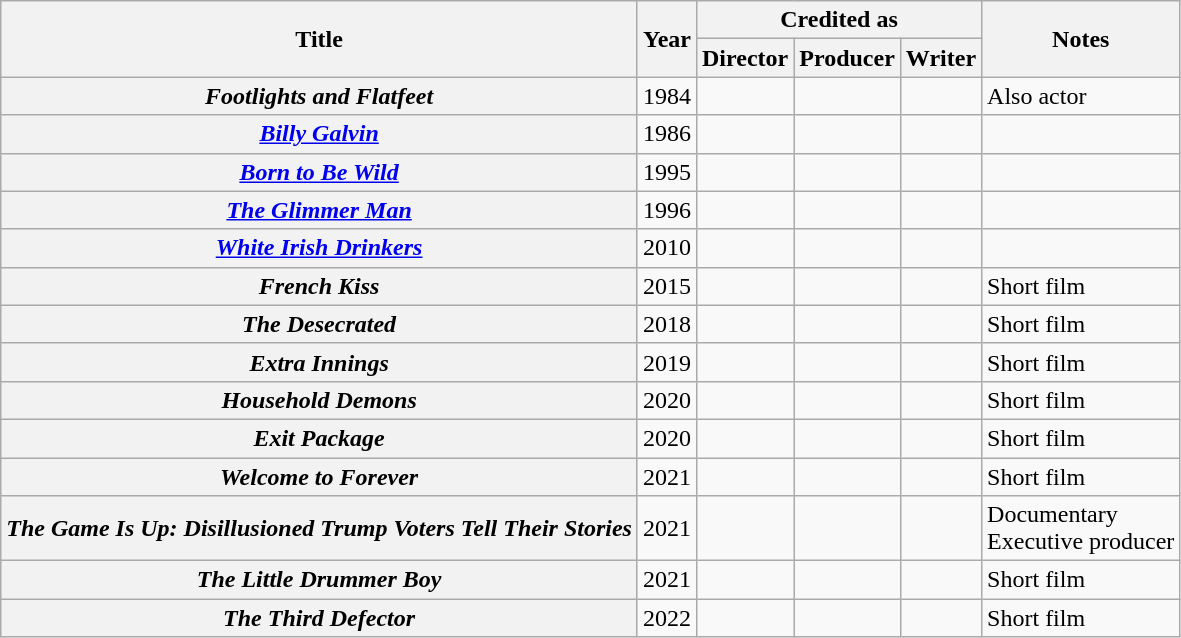<table class="wikitable plainrowheaders sortable">
<tr>
<th rowspan="2" scope="col">Title</th>
<th rowspan="2" scope="col">Year</th>
<th colspan="3" scope="col">Credited as</th>
<th rowspan="2" scope="col" class="unsortable">Notes</th>
</tr>
<tr>
<th>Director</th>
<th>Producer</th>
<th>Writer</th>
</tr>
<tr>
<th scope=row><em>Footlights and Flatfeet</em></th>
<td>1984</td>
<td></td>
<td></td>
<td></td>
<td>Also actor</td>
</tr>
<tr>
<th scope=row><em><a href='#'>Billy Galvin</a></em></th>
<td>1986</td>
<td></td>
<td></td>
<td></td>
<td></td>
</tr>
<tr>
<th scope=row><em><a href='#'>Born to Be Wild</a></em></th>
<td>1995</td>
<td></td>
<td></td>
<td></td>
<td></td>
</tr>
<tr>
<th scope=row><em><a href='#'>The Glimmer Man</a></em></th>
<td>1996</td>
<td></td>
<td></td>
<td></td>
<td></td>
</tr>
<tr>
<th scope=row><em><a href='#'>White Irish Drinkers</a></em></th>
<td>2010</td>
<td></td>
<td></td>
<td></td>
<td></td>
</tr>
<tr>
<th scope=row><em>French Kiss</em></th>
<td>2015</td>
<td></td>
<td></td>
<td></td>
<td>Short film</td>
</tr>
<tr>
<th scope=row><em>The Desecrated</em></th>
<td>2018</td>
<td></td>
<td></td>
<td></td>
<td>Short film</td>
</tr>
<tr>
<th scope=row><em>Extra Innings</em></th>
<td>2019</td>
<td></td>
<td></td>
<td></td>
<td>Short film</td>
</tr>
<tr>
<th scope=row><em>Household Demons</em></th>
<td>2020</td>
<td></td>
<td></td>
<td></td>
<td>Short film</td>
</tr>
<tr>
<th scope=row><em>Exit Package</em></th>
<td>2020</td>
<td></td>
<td></td>
<td></td>
<td>Short film</td>
</tr>
<tr>
<th scope=row><em>Welcome to Forever</em></th>
<td>2021</td>
<td></td>
<td></td>
<td></td>
<td>Short film</td>
</tr>
<tr>
<th scope=row><em>The Game Is Up: Disillusioned Trump Voters Tell Their Stories</em></th>
<td>2021</td>
<td></td>
<td></td>
<td></td>
<td>Documentary<br>Executive producer</td>
</tr>
<tr>
<th scope=row><em>The Little Drummer Boy</em></th>
<td>2021</td>
<td></td>
<td></td>
<td></td>
<td>Short film</td>
</tr>
<tr>
<th scope=row><em>The Third Defector</em></th>
<td>2022</td>
<td></td>
<td></td>
<td></td>
<td>Short film</td>
</tr>
</table>
